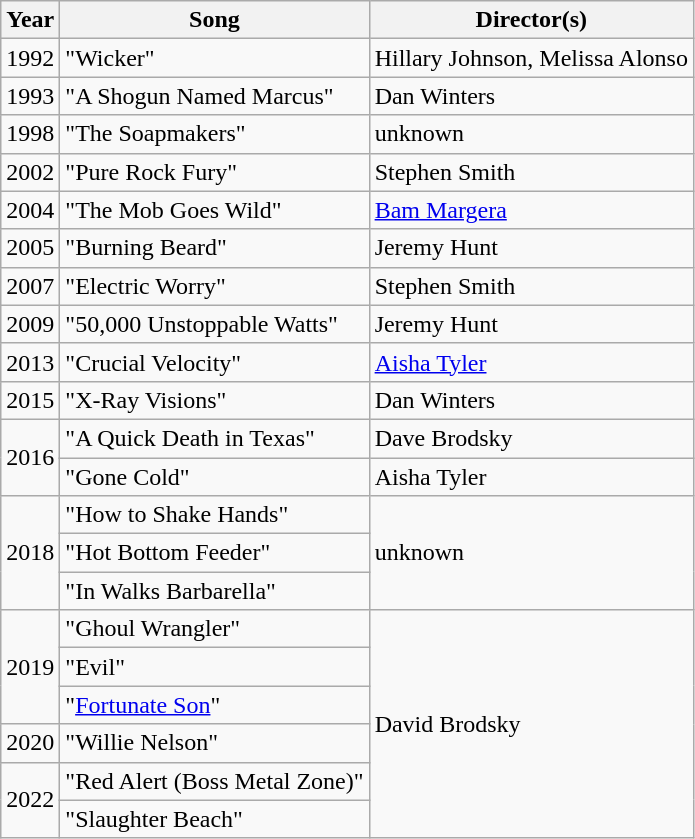<table class="wikitable" border="1">
<tr>
<th>Year</th>
<th>Song</th>
<th>Director(s)</th>
</tr>
<tr>
<td>1992</td>
<td>"Wicker"</td>
<td>Hillary Johnson, Melissa Alonso</td>
</tr>
<tr>
<td>1993</td>
<td>"A Shogun Named Marcus"</td>
<td>Dan Winters</td>
</tr>
<tr>
<td>1998</td>
<td>"The Soapmakers"</td>
<td>unknown</td>
</tr>
<tr>
<td>2002</td>
<td>"Pure Rock Fury"</td>
<td>Stephen Smith</td>
</tr>
<tr>
<td>2004</td>
<td>"The Mob Goes Wild"</td>
<td><a href='#'>Bam Margera</a></td>
</tr>
<tr>
<td>2005</td>
<td>"Burning Beard"</td>
<td>Jeremy Hunt</td>
</tr>
<tr>
<td>2007</td>
<td>"Electric Worry"</td>
<td>Stephen Smith</td>
</tr>
<tr>
<td>2009</td>
<td>"50,000 Unstoppable Watts"</td>
<td>Jeremy Hunt</td>
</tr>
<tr>
<td>2013</td>
<td>"Crucial Velocity"</td>
<td><a href='#'>Aisha Tyler</a></td>
</tr>
<tr>
<td>2015</td>
<td>"X-Ray Visions"</td>
<td>Dan Winters</td>
</tr>
<tr>
<td align="center" rowspan="2">2016</td>
<td>"A Quick Death in Texas"</td>
<td>Dave Brodsky</td>
</tr>
<tr>
<td>"Gone Cold"</td>
<td>Aisha Tyler</td>
</tr>
<tr>
<td align="center" rowspan="3">2018</td>
<td>"How to Shake Hands"</td>
<td rowspan="3">unknown</td>
</tr>
<tr>
<td>"Hot Bottom Feeder"</td>
</tr>
<tr>
<td>"In Walks Barbarella"</td>
</tr>
<tr>
<td align="center" rowspan="3">2019</td>
<td>"Ghoul Wrangler"</td>
<td rowspan="6">David Brodsky</td>
</tr>
<tr>
<td>"Evil"</td>
</tr>
<tr>
<td>"<a href='#'>Fortunate Son</a>"</td>
</tr>
<tr>
<td>2020</td>
<td>"Willie Nelson"</td>
</tr>
<tr>
<td align="center" rowspan="2">2022</td>
<td>"Red Alert (Boss Metal Zone)"</td>
</tr>
<tr>
<td>"Slaughter Beach"</td>
</tr>
</table>
